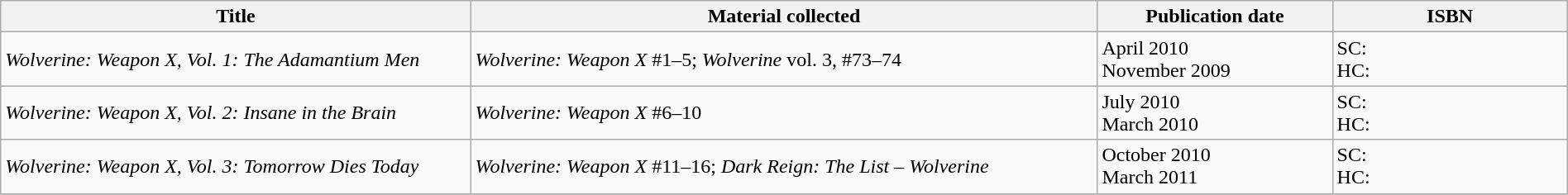<table class="wikitable" width="100%">
<tr>
<th width="30%">Title</th>
<th width="40%">Material collected</th>
<th width="15%">Publication date</th>
<th width="15%">ISBN</th>
</tr>
<tr>
<td><em>Wolverine: Weapon X, Vol. 1: The Adamantium Men</em></td>
<td><em>Wolverine: Weapon X</em> #1–5; <em>Wolverine</em> vol. 3, #73–74</td>
<td>April 2010<br>November 2009</td>
<td>SC: <br>HC: </td>
</tr>
<tr>
<td><em>Wolverine: Weapon X, Vol. 2: Insane in the Brain</em></td>
<td><em>Wolverine: Weapon X</em> #6–10</td>
<td>July 2010<br>March 2010</td>
<td>SC: <br>HC: </td>
</tr>
<tr>
<td><em>Wolverine: Weapon X, Vol. 3: Tomorrow Dies Today</em></td>
<td><em>Wolverine: Weapon X</em> #11–16; <em>Dark Reign: The List – Wolverine</em></td>
<td>October 2010<br>March 2011</td>
<td>SC: <br>HC: </td>
</tr>
<tr>
</tr>
</table>
